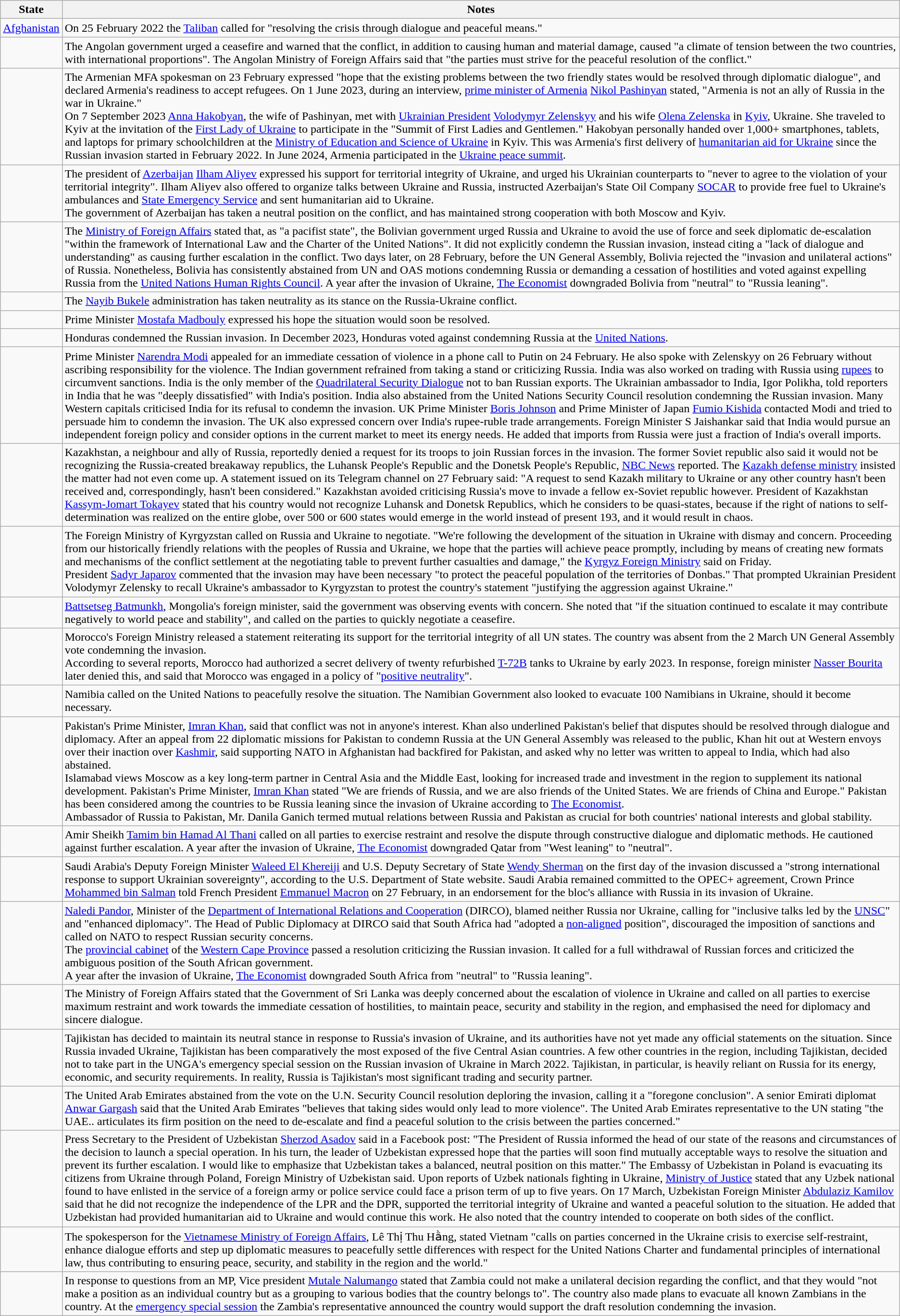<table class="wikitable">
<tr>
<th>State</th>
<th>Notes</th>
</tr>
<tr>
<td> <a href='#'>Afghanistan</a></td>
<td>On 25 February 2022 the <a href='#'>Taliban</a> called for "resolving the crisis through dialogue and peaceful means."</td>
</tr>
<tr>
<td></td>
<td>The Angolan government urged a ceasefire and warned that the conflict, in addition to causing human and material damage, caused "a climate of tension between the two countries, with international proportions". The Angolan Ministry of Foreign Affairs said that "the parties must strive for the peaceful resolution of the conflict."</td>
</tr>
<tr>
<td></td>
<td>The Armenian MFA spokesman on 23 February expressed "hope that the existing problems between the two friendly states would be resolved through diplomatic dialogue", and declared Armenia's readiness to accept refugees. On 1 June 2023, during an interview, <a href='#'>prime minister of Armenia</a> <a href='#'>Nikol Pashinyan</a> stated, "Armenia is not an ally of Russia in the war in Ukraine."<br>On 7 September 2023 <a href='#'>Anna Hakobyan</a>, the wife of Pashinyan, met with <a href='#'>Ukrainian President</a> <a href='#'>Volodymyr Zelenskyy</a> and his wife <a href='#'>Olena Zelenska</a> in <a href='#'>Kyiv</a>, Ukraine. She traveled to Kyiv at the invitation of the <a href='#'>First Lady of Ukraine</a> to participate in the "Summit of First Ladies and Gentlemen." Hakobyan personally handed over 1,000+ smartphones, tablets, and laptops for primary schoolchildren at the <a href='#'>Ministry of Education and Science of Ukraine</a> in Kyiv. This was Armenia's first delivery of <a href='#'>humanitarian aid for Ukraine</a> since the Russian invasion started in February 2022. In June 2024, Armenia participated in the <a href='#'>Ukraine peace summit</a>.</td>
</tr>
<tr>
<td></td>
<td>The president of <a href='#'>Azerbaijan</a> <a href='#'>Ilham Aliyev</a> expressed his support for territorial integrity of Ukraine, and urged his Ukrainian counterparts to "never to agree to the violation of your territorial integrity". Ilham Aliyev also offered to organize talks between Ukraine and Russia, instructed Azerbaijan's State Oil Company <a href='#'>SOCAR</a> to provide free fuel to Ukraine's ambulances and <a href='#'>State Emergency Service</a> and sent humanitarian aid to Ukraine.<br>The government of Azerbaijan has taken a neutral position on the conflict, and has maintained strong cooperation with both Moscow and Kyiv.</td>
</tr>
<tr>
<td></td>
<td>The <a href='#'>Ministry of Foreign Affairs</a> stated that, as "a pacifist state", the Bolivian government urged Russia and Ukraine to avoid the use of force and seek diplomatic de-escalation "within the framework of International Law and the Charter of the United Nations". It did not explicitly condemn the Russian invasion, instead citing a "lack of dialogue and understanding" as causing further escalation in the conflict. Two days later, on 28 February, before the UN General Assembly, Bolivia rejected the "invasion and unilateral actions" of Russia. Nonetheless, Bolivia has consistently abstained from UN and OAS motions condemning Russia or demanding a cessation of hostilities and voted against expelling Russia from the <a href='#'>United Nations Human Rights Council</a>. A year after the invasion of Ukraine, <a href='#'>The Economist</a> downgraded Bolivia from "neutral" to "Russia leaning".</td>
</tr>
<tr>
<td></td>
<td>The <a href='#'>Nayib Bukele</a> administration has taken neutrality as its stance on the Russia-Ukraine conflict.</td>
</tr>
<tr>
<td></td>
<td>Prime Minister <a href='#'>Mostafa Madbouly</a> expressed his hope the situation would soon be resolved.</td>
</tr>
<tr>
<td></td>
<td>Honduras condemned the Russian invasion. In December 2023, Honduras voted against condemning Russia at the <a href='#'>United Nations</a>.</td>
</tr>
<tr>
<td></td>
<td>Prime Minister <a href='#'>Narendra Modi</a> appealed for an immediate cessation of violence in a phone call to Putin on 24 February. He also spoke with Zelenskyy on 26 February without ascribing responsibility for the violence. The Indian government refrained from taking a stand or criticizing Russia. India was also worked on trading with Russia using <a href='#'>rupees</a> to circumvent sanctions. India is the only member of the <a href='#'>Quadrilateral Security Dialogue</a> not to ban Russian exports. The Ukrainian ambassador to India, Igor Polikha, told reporters in India that he was "deeply dissatisfied" with India's position. India also abstained from the United Nations Security Council resolution condemning the Russian invasion. Many Western capitals criticised India for its refusal to condemn the invasion. UK Prime Minister <a href='#'>Boris Johnson</a> and Prime Minister of Japan <a href='#'>Fumio Kishida</a> contacted Modi and tried to persuade him to condemn the invasion. The UK also expressed concern over India's rupee-ruble trade arrangements. Foreign Minister S Jaishankar said that India would pursue an independent foreign policy and consider options in the current market to meet its energy needs. He added that imports from Russia were just a fraction of India's overall imports.</td>
</tr>
<tr>
<td></td>
<td>Kazakhstan, a neighbour and ally of Russia, reportedly denied a request for its troops to join Russian forces in the invasion. The former Soviet republic also said it would not be recognizing the Russia-created breakaway republics, the Luhansk People's Republic and the Donetsk People's Republic, <a href='#'>NBC News</a> reported. The <a href='#'>Kazakh defense ministry</a> insisted the matter had not even come up. A statement issued on its Telegram channel on 27 February said: "A request to send Kazakh military to Ukraine or any other country hasn't been received and, correspondingly, hasn't been considered." Kazakhstan avoided criticising Russia's move to invade a fellow ex-Soviet republic however. President of Kazakhstan <a href='#'>Kassym-Jomart Tokayev</a> stated that his country would not recognize Luhansk and Donetsk Republics, which he considers to be quasi-states, because if the right of nations to self-determination was realized on the entire globe, over 500 or 600 states would emerge in the world instead of present 193, and it would result in chaos.</td>
</tr>
<tr>
<td></td>
<td>The Foreign Ministry of Kyrgyzstan called on Russia and Ukraine to negotiate. "We're following the development of the situation in Ukraine with dismay and concern. Proceeding from our historically friendly relations with the peoples of Russia and Ukraine, we hope that the parties will achieve peace promptly, including by means of creating new formats and mechanisms of the conflict settlement at the negotiating table to prevent further casualties and damage," the <a href='#'>Kyrgyz Foreign Ministry</a> said on Friday.<br>President <a href='#'>Sadyr Japarov</a> commented that the invasion may have been necessary "to protect the peaceful population of the territories of Donbas." That prompted Ukrainian President Volodymyr Zelensky to recall Ukraine's ambassador to Kyrgyzstan to protest the country's statement "justifying the aggression against Ukraine."</td>
</tr>
<tr>
<td></td>
<td><a href='#'>Battsetseg Batmunkh</a>, Mongolia's foreign minister, said the government was observing events with concern. She noted that "if the situation continued to escalate it may contribute negatively to world peace and stability", and called on the parties to quickly negotiate a ceasefire.</td>
</tr>
<tr>
<td></td>
<td>Morocco's Foreign Ministry released a statement reiterating its support for the territorial integrity of all UN states. The country was absent from the 2 March UN General Assembly vote condemning the invasion.<br>According to several reports, Morocco had authorized a secret delivery of twenty refurbished <a href='#'>T-72B</a> tanks to Ukraine by early 2023. In response, foreign minister <a href='#'>Nasser Bourita</a> later denied this, and said that Morocco was engaged in a policy of "<a href='#'>positive neutrality</a>".</td>
</tr>
<tr>
<td></td>
<td>Namibia called on the United Nations to peacefully resolve the situation. The Namibian Government also looked to evacuate 100 Namibians in Ukraine, should it become necessary.</td>
</tr>
<tr>
<td></td>
<td>Pakistan's Prime Minister, <a href='#'>Imran Khan</a>, said that conflict was not in anyone's interest. Khan also underlined Pakistan's belief that disputes should be resolved through dialogue and diplomacy. After an appeal from 22 diplomatic missions for Pakistan to condemn Russia at the UN General Assembly was released to the public, Khan hit out at Western envoys over their inaction over <a href='#'>Kashmir</a>, said supporting NATO in Afghanistan had backfired for Pakistan, and asked why no letter was written to appeal to India, which had also abstained.<br>Islamabad views Moscow as a key long-term partner in Central Asia and the Middle East, looking for increased trade and investment in the region to supplement its national development. Pakistan's Prime Minister, <a href='#'>Imran Khan</a> stated "We are friends of Russia, and we are also friends of the United States. We are friends of China and Europe." Pakistan has been considered among the countries to be Russia leaning since the invasion of Ukraine according to <a href='#'>The Economist</a>.<br>Ambassador of Russia to Pakistan, Mr. Danila Ganich termed mutual relations between Russia and Pakistan as crucial for both countries' national interests and global stability.</td>
</tr>
<tr>
<td></td>
<td>Amir Sheikh <a href='#'>Tamim bin Hamad Al Thani</a> called on all parties to exercise restraint and resolve the dispute through constructive dialogue and diplomatic methods. He cautioned against further escalation. A year after the invasion of Ukraine, <a href='#'>The Economist</a> downgraded Qatar from "West leaning" to "neutral".</td>
</tr>
<tr>
<td></td>
<td>Saudi Arabia's Deputy Foreign Minister <a href='#'>Waleed El Khereiji</a> and U.S. Deputy Secretary of State <a href='#'>Wendy Sherman</a> on the first day of the invasion discussed a "strong international response to support Ukrainian sovereignty", according to the U.S. Department of State website. Saudi Arabia remained committed to the OPEC+ agreement, Crown Prince <a href='#'>Mohammed bin Salman</a> told French President <a href='#'>Emmanuel Macron</a> on 27 February, in an endorsement for the bloc's alliance with Russia in its invasion of Ukraine.</td>
</tr>
<tr>
<td></td>
<td><a href='#'>Naledi Pandor</a>, Minister of the <a href='#'>Department of International Relations and Cooperation</a> (DIRCO), blamed neither Russia nor Ukraine, calling for "inclusive talks led by the <a href='#'>UNSC</a>" and "enhanced diplomacy". The Head of Public Diplomacy at DIRCO said that South Africa had "adopted a <a href='#'>non-aligned</a> position", discouraged the imposition of sanctions and called on NATO to respect Russian security concerns.<br>The <a href='#'>provincial cabinet</a> of the <a href='#'>Western Cape Province</a> passed a resolution criticizing the Russian invasion. It called for a full withdrawal of Russian forces and criticized the ambiguous position of the South African government.<br>A year after the invasion of Ukraine, <a href='#'>The Economist</a> downgraded South Africa from "neutral" to "Russia leaning".</td>
</tr>
<tr>
<td></td>
<td>The Ministry of Foreign Affairs stated that the Government of Sri Lanka was deeply concerned about the escalation of violence in Ukraine and called on all parties to exercise maximum restraint and work towards the immediate cessation of hostilities, to maintain peace, security and stability in the region, and emphasised the need for diplomacy and sincere dialogue.</td>
</tr>
<tr>
<td></td>
<td>Tajikistan has decided to maintain its neutral stance in response to Russia's invasion of Ukraine, and its authorities have not yet made any official statements on the situation. Since Russia invaded Ukraine, Tajikistan has been comparatively the most exposed of the five Central Asian countries. A few other countries in the region, including Tajikistan, decided not to take part in the UNGA's emergency special session on the Russian invasion of Ukraine in March 2022. Tajikistan, in particular, is heavily reliant on Russia for its energy, economic, and security requirements. In reality, Russia is Tajikistan's most significant trading and security partner.</td>
</tr>
<tr>
<td></td>
<td>The United Arab Emirates abstained from the vote on the U.N. Security Council resolution deploring the invasion, calling it a "foregone conclusion". A senior Emirati diplomat <a href='#'>Anwar Gargash</a> said that the United Arab Emirates "believes that taking sides would only lead to more violence". The United Arab Emirates representative to the UN stating "the UAE.. articulates its firm position on the need to de-escalate and find a peaceful solution to the crisis between the parties concerned."</td>
</tr>
<tr>
<td></td>
<td>Press Secretary to the President of Uzbekistan <a href='#'>Sherzod Asadov</a> said in a Facebook post: "The President of Russia informed the head of our state of the reasons and circumstances of the decision to launch a special operation. In his turn, the leader of Uzbekistan expressed hope that the parties will soon find mutually acceptable ways to resolve the situation and prevent its further escalation. I would like to emphasize that Uzbekistan takes a balanced, neutral position on this matter." The Embassy of Uzbekistan in Poland is evacuating its citizens from Ukraine through Poland, Foreign Ministry of Uzbekistan said. Upon reports of Uzbek nationals fighting in Ukraine, <a href='#'>Ministry of Justice</a> stated that any Uzbek national found to have enlisted in the service of a foreign army or police service could face a prison term of up to five years. On 17 March, Uzbekistan Foreign Minister <a href='#'>Abdulaziz Kamilov</a> said that he did not recognize the independence of the LPR and the DPR, supported the territorial integrity of Ukraine and wanted a peaceful solution to the situation. He added that Uzbekistan had provided humanitarian aid to Ukraine and would continue this work. He also noted that the country intended to cooperate on both sides of the conflict.</td>
</tr>
<tr>
<td></td>
<td>The spokesperson for the <a href='#'>Vietnamese Ministry of Foreign Affairs</a>, Lê Thị Thu Hằng, stated Vietnam "calls on parties concerned in the Ukraine crisis to exercise self-restraint, enhance dialogue efforts and step up diplomatic measures to peacefully settle differences with respect for the United Nations Charter and fundamental principles of international law, thus contributing to ensuring peace, security, and stability in the region and the world."</td>
</tr>
<tr>
<td></td>
<td>In response to questions from an MP, Vice president <a href='#'>Mutale Nalumango</a> stated that Zambia could not make a unilateral decision regarding the conflict, and that they would "not make a position as an individual country but as a grouping to various bodies that the country belongs to". The country also made plans to evacuate all known Zambians in the country. At the <a href='#'>emergency special session</a> the Zambia's representative announced the country would support the draft resolution condemning the invasion.</td>
</tr>
</table>
